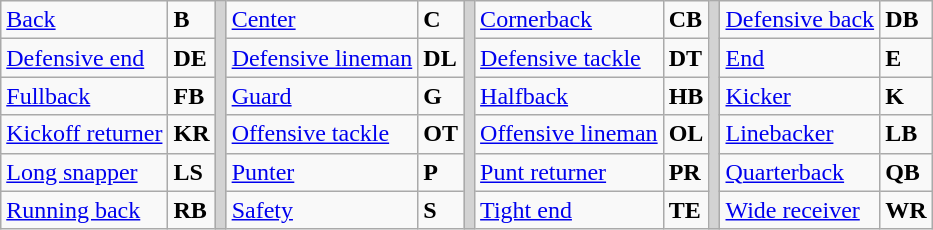<table class="wikitable">
<tr>
<td><a href='#'>Back</a></td>
<td><strong>B</strong></td>
<td rowSpan="6" style="background-color:lightgrey;"></td>
<td><a href='#'>Center</a></td>
<td><strong>C</strong></td>
<td rowSpan="6" style="background-color:lightgrey;"></td>
<td><a href='#'>Cornerback</a></td>
<td><strong>CB</strong></td>
<td rowSpan="6" style="background-color:lightgrey;"></td>
<td><a href='#'>Defensive back</a></td>
<td><strong>DB</strong></td>
</tr>
<tr>
<td><a href='#'>Defensive end</a></td>
<td><strong>DE</strong></td>
<td><a href='#'>Defensive lineman</a></td>
<td><strong>DL</strong></td>
<td><a href='#'>Defensive tackle</a></td>
<td><strong>DT</strong></td>
<td><a href='#'>End</a></td>
<td><strong>E</strong></td>
</tr>
<tr>
<td><a href='#'>Fullback</a></td>
<td><strong>FB</strong></td>
<td><a href='#'>Guard</a></td>
<td><strong>G</strong></td>
<td><a href='#'>Halfback</a></td>
<td><strong>HB</strong></td>
<td><a href='#'>Kicker</a></td>
<td><strong>K</strong></td>
</tr>
<tr>
<td><a href='#'>Kickoff returner</a></td>
<td><strong>KR</strong></td>
<td><a href='#'>Offensive tackle</a></td>
<td><strong>OT</strong></td>
<td><a href='#'>Offensive lineman</a></td>
<td><strong>OL</strong></td>
<td><a href='#'>Linebacker</a></td>
<td><strong>LB</strong></td>
</tr>
<tr>
<td><a href='#'>Long snapper</a></td>
<td><strong>LS</strong></td>
<td><a href='#'>Punter</a></td>
<td><strong>P</strong></td>
<td><a href='#'>Punt returner</a></td>
<td><strong>PR</strong></td>
<td><a href='#'>Quarterback</a></td>
<td><strong>QB</strong></td>
</tr>
<tr>
<td><a href='#'>Running back</a></td>
<td><strong>RB</strong></td>
<td><a href='#'>Safety</a></td>
<td><strong>S</strong></td>
<td><a href='#'>Tight end</a></td>
<td><strong>TE</strong></td>
<td><a href='#'>Wide receiver</a></td>
<td><strong>WR</strong></td>
</tr>
</table>
